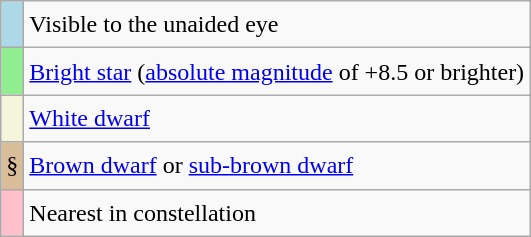<table class="wikitable sortable" style="font-size:1.00em; line-height:1.5em;">
<tr>
<td style="background-color: lightblue"></td>
<td>Visible to the unaided eye</td>
</tr>
<tr>
<td style="background-color: lightgreen"></td>
<td><a href='#'>Bright star</a> (<a href='#'>absolute magnitude</a> of +8.5 or brighter)</td>
</tr>
<tr>
<td style="background-color:#F5F5DC"></td>
<td><a href='#'>White dwarf</a></td>
</tr>
<tr>
<td style="background-color:#D8BD98">§</td>
<td><a href='#'>Brown dwarf</a> or <a href='#'>sub-brown dwarf</a></td>
</tr>
<tr>
<td style="background-color: pink"></td>
<td>Nearest in constellation</td>
</tr>
</table>
